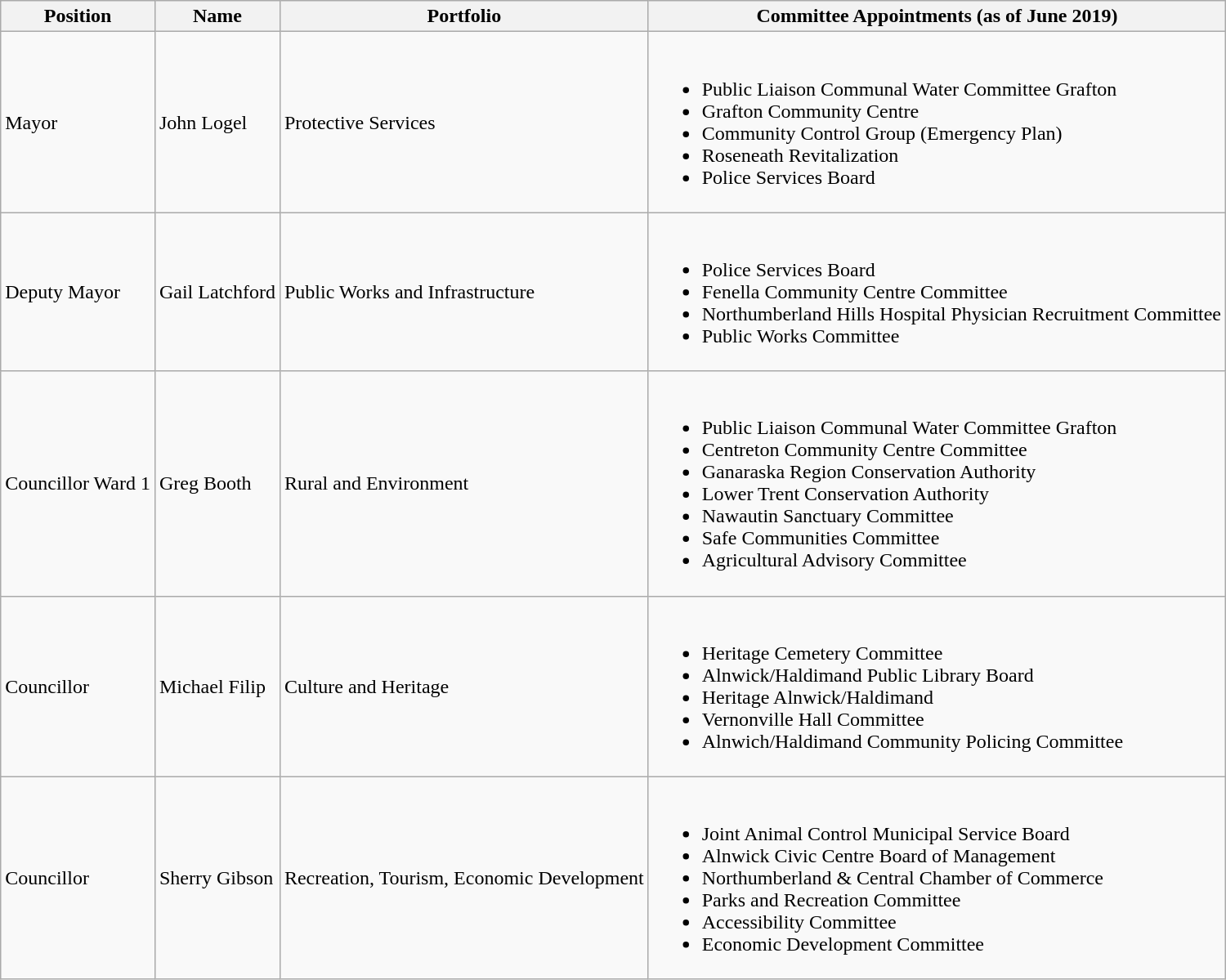<table class="wikitable">
<tr>
<th>Position</th>
<th>Name</th>
<th>Portfolio</th>
<th>Committee Appointments (as of June 2019)</th>
</tr>
<tr>
<td>Mayor</td>
<td>John Logel</td>
<td>Protective Services</td>
<td><br><ul><li>Public Liaison Communal Water Committee Grafton</li><li>Grafton Community Centre</li><li>Community Control Group (Emergency Plan)</li><li>Roseneath Revitalization</li><li>Police Services Board</li></ul></td>
</tr>
<tr>
<td>Deputy Mayor</td>
<td>Gail Latchford</td>
<td>Public Works and Infrastructure</td>
<td><br><ul><li>Police Services Board</li><li>Fenella Community Centre Committee</li><li>Northumberland Hills Hospital Physician Recruitment Committee</li><li>Public Works Committee</li></ul></td>
</tr>
<tr>
<td>Councillor Ward 1</td>
<td>Greg Booth</td>
<td>Rural and Environment</td>
<td><br><ul><li>Public Liaison Communal Water Committee Grafton</li><li>Centreton Community Centre Committee</li><li>Ganaraska Region Conservation Authority</li><li>Lower Trent Conservation Authority</li><li>Nawautin Sanctuary Committee</li><li>Safe Communities Committee</li><li>Agricultural Advisory Committee</li></ul></td>
</tr>
<tr>
<td>Councillor</td>
<td>Michael Filip</td>
<td>Culture and Heritage</td>
<td><br><ul><li>Heritage Cemetery Committee</li><li>Alnwick/Haldimand Public Library Board</li><li>Heritage Alnwick/Haldimand</li><li>Vernonville Hall Committee</li><li>Alnwich/Haldimand Community Policing Committee</li></ul></td>
</tr>
<tr>
<td>Councillor</td>
<td>Sherry Gibson</td>
<td>Recreation, Tourism, Economic Development</td>
<td><br><ul><li>Joint Animal Control Municipal Service Board</li><li>Alnwick Civic Centre Board of Management</li><li>Northumberland & Central Chamber of Commerce</li><li>Parks and Recreation Committee</li><li>Accessibility Committee</li><li>Economic Development Committee</li></ul></td>
</tr>
</table>
